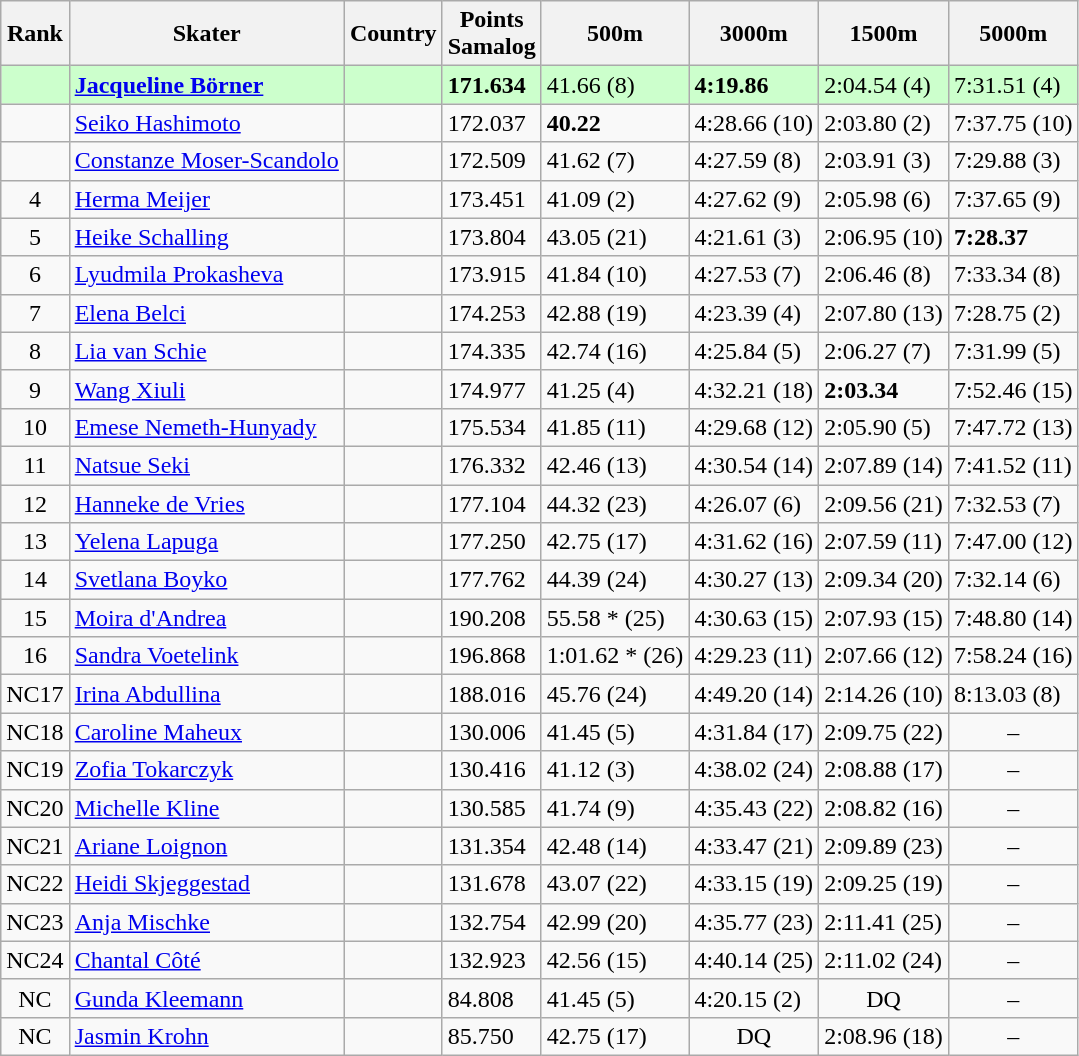<table class="wikitable sortable" style="text-align:left">
<tr>
<th>Rank</th>
<th>Skater</th>
<th>Country</th>
<th>Points <br> Samalog</th>
<th>500m</th>
<th>3000m</th>
<th>1500m</th>
<th>5000m</th>
</tr>
<tr bgcolor=ccffcc>
<td style="text-align:center"></td>
<td><strong><a href='#'>Jacqueline Börner</a></strong></td>
<td></td>
<td><strong>171.634</strong></td>
<td>41.66 (8)</td>
<td><strong>4:19.86</strong> </td>
<td>2:04.54 (4)</td>
<td>7:31.51 (4)</td>
</tr>
<tr>
<td style="text-align:center"></td>
<td><a href='#'>Seiko Hashimoto</a></td>
<td></td>
<td>172.037</td>
<td><strong>40.22</strong> </td>
<td>4:28.66 (10)</td>
<td>2:03.80 (2)</td>
<td>7:37.75 (10)</td>
</tr>
<tr>
<td style="text-align:center"></td>
<td><a href='#'>Constanze Moser-Scandolo</a></td>
<td></td>
<td>172.509</td>
<td>41.62 (7)</td>
<td>4:27.59 (8)</td>
<td>2:03.91 (3)</td>
<td>7:29.88 (3)</td>
</tr>
<tr>
<td style="text-align:center">4</td>
<td><a href='#'>Herma Meijer</a></td>
<td></td>
<td>173.451</td>
<td>41.09 (2)</td>
<td>4:27.62 (9)</td>
<td>2:05.98 (6)</td>
<td>7:37.65 (9)</td>
</tr>
<tr>
<td style="text-align:center">5</td>
<td><a href='#'>Heike Schalling</a></td>
<td></td>
<td>173.804</td>
<td>43.05 (21)</td>
<td>4:21.61 (3)</td>
<td>2:06.95 (10)</td>
<td><strong>7:28.37</strong> </td>
</tr>
<tr>
<td style="text-align:center">6</td>
<td><a href='#'>Lyudmila Prokasheva</a></td>
<td></td>
<td>173.915</td>
<td>41.84 (10)</td>
<td>4:27.53 (7)</td>
<td>2:06.46 (8)</td>
<td>7:33.34 (8)</td>
</tr>
<tr>
<td style="text-align:center">7</td>
<td><a href='#'>Elena Belci</a></td>
<td></td>
<td>174.253</td>
<td>42.88 (19)</td>
<td>4:23.39 (4)</td>
<td>2:07.80 (13)</td>
<td>7:28.75 (2)</td>
</tr>
<tr>
<td style="text-align:center">8</td>
<td><a href='#'>Lia van Schie</a></td>
<td></td>
<td>174.335</td>
<td>42.74 (16)</td>
<td>4:25.84 (5)</td>
<td>2:06.27 (7)</td>
<td>7:31.99 (5)</td>
</tr>
<tr>
<td style="text-align:center">9</td>
<td><a href='#'>Wang Xiuli</a></td>
<td></td>
<td>174.977</td>
<td>41.25 (4)</td>
<td>4:32.21 (18)</td>
<td><strong>2:03.34</strong> </td>
<td>7:52.46 (15)</td>
</tr>
<tr>
<td style="text-align:center">10</td>
<td><a href='#'>Emese Nemeth-Hunyady</a></td>
<td></td>
<td>175.534</td>
<td>41.85 (11)</td>
<td>4:29.68 (12)</td>
<td>2:05.90 (5)</td>
<td>7:47.72 (13)</td>
</tr>
<tr>
<td style="text-align:center">11</td>
<td><a href='#'>Natsue Seki</a></td>
<td></td>
<td>176.332</td>
<td>42.46 (13)</td>
<td>4:30.54 (14)</td>
<td>2:07.89 (14)</td>
<td>7:41.52 (11)</td>
</tr>
<tr>
<td style="text-align:center">12</td>
<td><a href='#'>Hanneke de Vries</a></td>
<td></td>
<td>177.104</td>
<td>44.32 (23)</td>
<td>4:26.07 (6)</td>
<td>2:09.56 (21)</td>
<td>7:32.53 (7)</td>
</tr>
<tr>
<td style="text-align:center">13</td>
<td><a href='#'>Yelena Lapuga</a></td>
<td></td>
<td>177.250</td>
<td>42.75 (17)</td>
<td>4:31.62 (16)</td>
<td>2:07.59 (11)</td>
<td>7:47.00 (12)</td>
</tr>
<tr>
<td style="text-align:center">14</td>
<td><a href='#'>Svetlana Boyko</a></td>
<td></td>
<td>177.762</td>
<td>44.39 (24)</td>
<td>4:30.27 (13)</td>
<td>2:09.34 (20)</td>
<td>7:32.14 (6)</td>
</tr>
<tr>
<td style="text-align:center">15</td>
<td><a href='#'>Moira d'Andrea</a></td>
<td></td>
<td>190.208</td>
<td>55.58 * (25)</td>
<td>4:30.63 (15)</td>
<td>2:07.93 (15)</td>
<td>7:48.80 (14)</td>
</tr>
<tr>
<td style="text-align:center">16</td>
<td><a href='#'>Sandra Voetelink</a></td>
<td></td>
<td>196.868</td>
<td>1:01.62 * (26)</td>
<td>4:29.23 (11)</td>
<td>2:07.66 (12)</td>
<td>7:58.24 (16)</td>
</tr>
<tr>
<td style="text-align:center">NC17</td>
<td><a href='#'>Irina Abdullina</a></td>
<td></td>
<td>188.016</td>
<td>45.76 (24)</td>
<td>4:49.20 (14)</td>
<td>2:14.26 (10)</td>
<td>8:13.03 (8)</td>
</tr>
<tr>
<td style="text-align:center">NC18</td>
<td><a href='#'>Caroline Maheux</a></td>
<td></td>
<td>130.006</td>
<td>41.45 (5)</td>
<td>4:31.84 (17)</td>
<td>2:09.75 (22)</td>
<td style="text-align:center">–</td>
</tr>
<tr>
<td style="text-align:center">NC19</td>
<td><a href='#'>Zofia Tokarczyk</a></td>
<td></td>
<td>130.416</td>
<td>41.12 (3)</td>
<td>4:38.02 (24)</td>
<td>2:08.88 (17)</td>
<td style="text-align:center">–</td>
</tr>
<tr>
<td style="text-align:center">NC20</td>
<td><a href='#'>Michelle Kline</a></td>
<td></td>
<td>130.585</td>
<td>41.74 (9)</td>
<td>4:35.43 (22)</td>
<td>2:08.82 (16)</td>
<td style="text-align:center">–</td>
</tr>
<tr>
<td style="text-align:center">NC21</td>
<td><a href='#'>Ariane Loignon</a></td>
<td></td>
<td>131.354</td>
<td>42.48 (14)</td>
<td>4:33.47 (21)</td>
<td>2:09.89 (23)</td>
<td style="text-align:center">–</td>
</tr>
<tr>
<td style="text-align:center">NC22</td>
<td><a href='#'>Heidi Skjeggestad</a></td>
<td></td>
<td>131.678</td>
<td>43.07 (22)</td>
<td>4:33.15 (19)</td>
<td>2:09.25 (19)</td>
<td style="text-align:center">–</td>
</tr>
<tr>
<td style="text-align:center">NC23</td>
<td><a href='#'>Anja Mischke</a></td>
<td></td>
<td>132.754</td>
<td>42.99 (20)</td>
<td>4:35.77 (23)</td>
<td>2:11.41 (25)</td>
<td style="text-align:center">–</td>
</tr>
<tr>
<td style="text-align:center">NC24</td>
<td><a href='#'>Chantal Côté</a></td>
<td></td>
<td>132.923</td>
<td>42.56 (15)</td>
<td>4:40.14 (25)</td>
<td>2:11.02 (24)</td>
<td style="text-align:center">–</td>
</tr>
<tr>
<td style="text-align:center">NC</td>
<td><a href='#'>Gunda Kleemann</a></td>
<td></td>
<td>84.808</td>
<td>41.45 (5)</td>
<td>4:20.15 (2)</td>
<td style="text-align:center">DQ</td>
<td style="text-align:center">–</td>
</tr>
<tr>
<td style="text-align:center">NC</td>
<td><a href='#'>Jasmin Krohn</a></td>
<td></td>
<td>85.750</td>
<td>42.75 (17)</td>
<td style="text-align:center">DQ</td>
<td>2:08.96 (18)</td>
<td style="text-align:center">–</td>
</tr>
</table>
